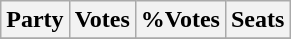<table class="wikitable">
<tr>
<th>Party</th>
<th>Votes</th>
<th>%Votes</th>
<th>Seats</th>
</tr>
<tr>
</tr>
</table>
